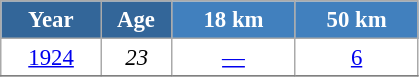<table class="wikitable" style="font-size:95%; text-align:center; border:grey solid 1px; border-collapse:collapse; background:#ffffff;">
<tr>
<th style="background-color:#369; color:white; width:60px;"> Year </th>
<th style="background-color:#369; color:white; width:40px;"> Age </th>
<th style="background-color:#4180be; color:white; width:75px;"> 18 km </th>
<th style="background-color:#4180be; color:white; width:75px;"> 50 km </th>
</tr>
<tr>
<td><a href='#'>1924</a></td>
<td><em>23</em></td>
<td><a href='#'>—</a></td>
<td><a href='#'>6</a></td>
</tr>
<tr>
</tr>
</table>
